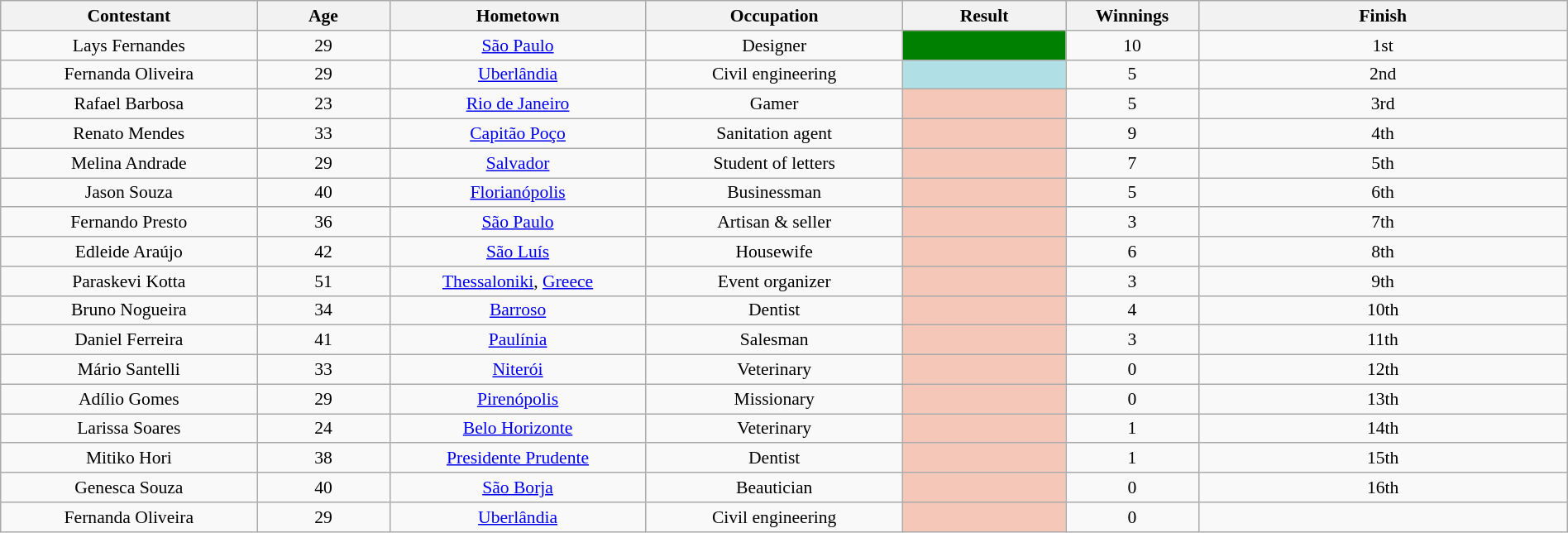<table class="wikitable sortable" style="margin:1em auto; text-align:center; font-size:90%; width:100%;">
<tr>
<th width="200px">Contestant</th>
<th width="100px">Age</th>
<th width="200px">Hometown</th>
<th width="200px">Occupation</th>
<th width="125px">Result</th>
<th width="100px">Winnings</th>
<th>Finish</th>
</tr>
<tr>
<td>Lays Fernandes</td>
<td>29</td>
<td><a href='#'>São Paulo</a></td>
<td>Designer</td>
<td bgcolor=008000></td>
<td>10</td>
<td>1st</td>
</tr>
<tr>
<td>Fernanda Oliveira</td>
<td>29</td>
<td><a href='#'>Uberlândia</a></td>
<td>Civil engineering</td>
<td bgcolor=B0E0E6></td>
<td>5</td>
<td>2nd</td>
</tr>
<tr>
<td>Rafael Barbosa</td>
<td>23</td>
<td><a href='#'>Rio de Janeiro</a></td>
<td>Gamer</td>
<td bgcolor=F4C7B8></td>
<td>5</td>
<td>3rd</td>
</tr>
<tr>
<td>Renato Mendes</td>
<td>33</td>
<td><a href='#'>Capitão Poço</a></td>
<td>Sanitation agent</td>
<td bgcolor=F4C7B8></td>
<td>9</td>
<td>4th</td>
</tr>
<tr>
<td>Melina Andrade</td>
<td>29</td>
<td><a href='#'>Salvador</a></td>
<td>Student of letters</td>
<td bgcolor=F4C7B8></td>
<td>7</td>
<td>5th</td>
</tr>
<tr>
<td>Jason Souza</td>
<td>40</td>
<td><a href='#'>Florianópolis</a></td>
<td>Businessman</td>
<td bgcolor=F4C7B8></td>
<td>5</td>
<td>6th</td>
</tr>
<tr>
<td>Fernando Presto</td>
<td>36</td>
<td><a href='#'>São Paulo</a></td>
<td>Artisan & seller </td>
<td bgcolor=F4C7B8></td>
<td>3</td>
<td>7th</td>
</tr>
<tr>
<td>Edleide Araújo</td>
<td>42</td>
<td><a href='#'>São Luís</a></td>
<td>Housewife</td>
<td bgcolor=F4C7B8></td>
<td>6</td>
<td>8th</td>
</tr>
<tr>
<td>Paraskevi Kotta</td>
<td>51</td>
<td><a href='#'>Thessaloniki</a>, <a href='#'>Greece</a></td>
<td>Event organizer</td>
<td bgcolor=F4C7B8></td>
<td>3</td>
<td>9th</td>
</tr>
<tr>
<td>Bruno Nogueira</td>
<td>34</td>
<td><a href='#'>Barroso</a></td>
<td>Dentist</td>
<td bgcolor=F4C7B8></td>
<td>4</td>
<td>10th</td>
</tr>
<tr>
<td>Daniel Ferreira</td>
<td>41</td>
<td><a href='#'>Paulínia</a></td>
<td>Salesman</td>
<td bgcolor=F4C7B8></td>
<td>3</td>
<td>11th</td>
</tr>
<tr>
<td>Mário Santelli</td>
<td>33</td>
<td><a href='#'>Niterói</a></td>
<td>Veterinary</td>
<td bgcolor=F4C7B8></td>
<td>0</td>
<td>12th</td>
</tr>
<tr>
<td>Adílio Gomes</td>
<td>29</td>
<td><a href='#'>Pirenópolis</a></td>
<td>Missionary</td>
<td bgcolor=F4C7B8></td>
<td>0</td>
<td>13th</td>
</tr>
<tr>
<td>Larissa Soares</td>
<td>24</td>
<td><a href='#'>Belo Horizonte</a></td>
<td>Veterinary</td>
<td bgcolor=F4C7B8></td>
<td>1</td>
<td>14th</td>
</tr>
<tr>
<td>Mitiko Hori</td>
<td>38</td>
<td><a href='#'>Presidente Prudente</a></td>
<td>Dentist</td>
<td bgcolor=F4C7B8></td>
<td>1</td>
<td>15th</td>
</tr>
<tr>
<td>Genesca Souza</td>
<td>40</td>
<td><a href='#'>São Borja</a></td>
<td>Beautician</td>
<td bgcolor=F4C7B8></td>
<td>0</td>
<td>16th</td>
</tr>
<tr>
<td>Fernanda Oliveira</td>
<td>29</td>
<td><a href='#'>Uberlândia</a></td>
<td>Civil engineering</td>
<td bgcolor=F4C7B8></td>
<td>0</td>
<td></td>
</tr>
</table>
